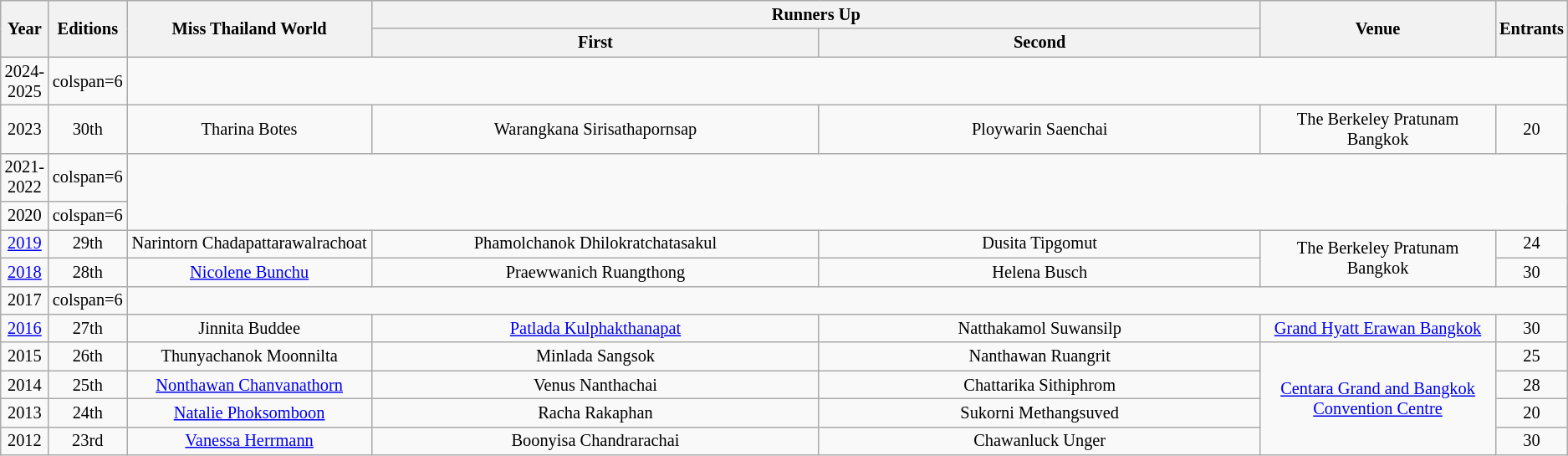<table class="wikitable" style="font-size: 85%;">
<tr>
<th rowspan="2" width="1%">Year</th>
<th rowspan="2" width="1%">Editions</th>
<th rowspan="2"  width="200">Miss Thailand World</th>
<th colspan="2" width="800">Runners Up</th>
<th rowspan="2" width="15%">Venue</th>
<th rowspan="2" width="1%">Entrants</th>
</tr>
<tr>
<th width="200">First</th>
<th width="200">Second</th>
</tr>
<tr style="text-align:center;">
<td>2024-2025</td>
<td>colspan=6 </td>
</tr>
<tr style="text-align:center;">
<td>2023</td>
<td>30th</td>
<td>Tharina Botes<br></td>
<td>Warangkana Sirisathapornsap<br></td>
<td>Ploywarin Saenchai<br></td>
<td>The Berkeley Pratunam Bangkok</td>
<td>20</td>
</tr>
<tr style="text-align:center;">
<td>2021-2022</td>
<td>colspan=6 </td>
</tr>
<tr style="text-align:center;">
<td>2020</td>
<td>colspan=6 </td>
</tr>
<tr style="text-align:center;">
<td><a href='#'>2019</a></td>
<td>29th</td>
<td>Narintorn Chadapattarawalrachoat<br></td>
<td>Phamolchanok Dhilokratchatasakul<br></td>
<td>Dusita Tipgomut<br></td>
<td rowspan="2">The Berkeley Pratunam Bangkok</td>
<td>24</td>
</tr>
<tr style="text-align:center;">
<td><a href='#'>2018</a></td>
<td>28th</td>
<td><a href='#'>Nicolene Bunchu</a><br></td>
<td>Praewwanich Ruangthong<br></td>
<td>Helena Busch<br></td>
<td>30</td>
</tr>
<tr style="text-align:center;">
<td>2017</td>
<td>colspan=6 </td>
</tr>
<tr style="text-align:center;">
<td><a href='#'>2016</a></td>
<td>27th</td>
<td>Jinnita Buddee<br></td>
<td><a href='#'>Patlada Kulphakthanapat</a><br></td>
<td>Natthakamol Suwansilp<br></td>
<td><a href='#'>Grand Hyatt Erawan Bangkok</a></td>
<td>30</td>
</tr>
<tr style="text-align:center;">
<td>2015</td>
<td>26th</td>
<td>Thunyachanok Moonnilta<br></td>
<td>Minlada Sangsok<br></td>
<td>Nanthawan Ruangrit<br></td>
<td rowspan="4"><a href='#'>Centara Grand and Bangkok Convention Centre</a></td>
<td>25</td>
</tr>
<tr style="text-align:center;">
<td>2014</td>
<td>25th</td>
<td><a href='#'>Nonthawan Chanvanathorn</a><br></td>
<td>Venus Nanthachai<br></td>
<td>Chattarika Sithiphrom<br></td>
<td>28</td>
</tr>
<tr style="text-align:center;">
<td>2013</td>
<td>24th</td>
<td><a href='#'>Natalie Phoksomboon</a><br></td>
<td>Racha Rakaphan<br></td>
<td>Sukorni Methangsuved<br></td>
<td>20</td>
</tr>
<tr style="text-align:center;">
<td>2012</td>
<td>23rd</td>
<td><a href='#'>Vanessa Herrmann</a><br></td>
<td>Boonyisa Chandrarachai<br></td>
<td>Chawanluck Unger<br></td>
<td>30</td>
</tr>
</table>
